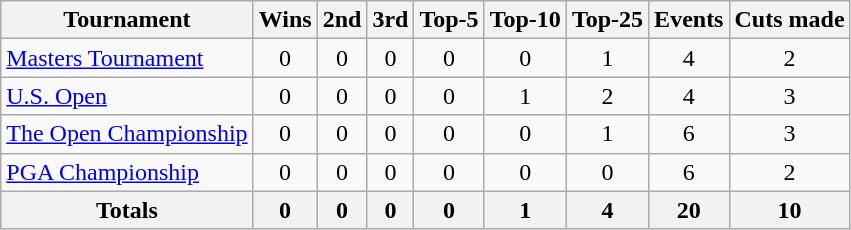<table class=wikitable style=text-align:center>
<tr>
<th>Tournament</th>
<th>Wins</th>
<th>2nd</th>
<th>3rd</th>
<th>Top-5</th>
<th>Top-10</th>
<th>Top-25</th>
<th>Events</th>
<th>Cuts made</th>
</tr>
<tr>
<td align=left><a href='#'>Masters Tournament</a></td>
<td>0</td>
<td>0</td>
<td>0</td>
<td>0</td>
<td>0</td>
<td>1</td>
<td>4</td>
<td>2</td>
</tr>
<tr>
<td align=left><a href='#'>U.S. Open</a></td>
<td>0</td>
<td>0</td>
<td>0</td>
<td>0</td>
<td>1</td>
<td>2</td>
<td>4</td>
<td>3</td>
</tr>
<tr>
<td align=left><a href='#'>The Open Championship</a></td>
<td>0</td>
<td>0</td>
<td>0</td>
<td>0</td>
<td>0</td>
<td>1</td>
<td>6</td>
<td>3</td>
</tr>
<tr>
<td align=left><a href='#'>PGA Championship</a></td>
<td>0</td>
<td>0</td>
<td>0</td>
<td>0</td>
<td>0</td>
<td>0</td>
<td>6</td>
<td>2</td>
</tr>
<tr>
<th>Totals</th>
<th>0</th>
<th>0</th>
<th>0</th>
<th>0</th>
<th>1</th>
<th>4</th>
<th>20</th>
<th>10</th>
</tr>
</table>
